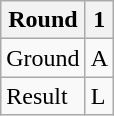<table class="wikitable">
<tr>
<th>Round</th>
<th>1</th>
</tr>
<tr>
<td>Ground</td>
<td>A</td>
</tr>
<tr>
<td>Result</td>
<td>L</td>
</tr>
</table>
